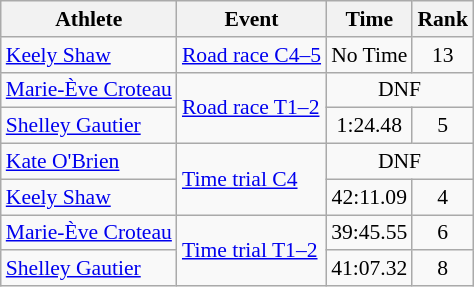<table class=wikitable style=font-size:90%;text-align:center>
<tr>
<th>Athlete</th>
<th>Event</th>
<th>Time</th>
<th>Rank</th>
</tr>
<tr>
<td align=left><a href='#'>Keely Shaw</a></td>
<td align=left><a href='#'>Road race C4–5</a></td>
<td>No Time</td>
<td>13</td>
</tr>
<tr>
<td align=left><a href='#'>Marie-Ève Croteau</a></td>
<td align=left rowspan=2><a href='#'>Road race T1–2</a></td>
<td colspan="2">DNF</td>
</tr>
<tr>
<td align=left><a href='#'>Shelley Gautier</a></td>
<td>1:24.48</td>
<td>5</td>
</tr>
<tr>
<td align=left><a href='#'>Kate O'Brien</a></td>
<td align=left rowspan=2><a href='#'>Time trial C4</a></td>
<td colspan="2">DNF</td>
</tr>
<tr>
<td align=left><a href='#'>Keely Shaw</a></td>
<td>42:11.09</td>
<td>4</td>
</tr>
<tr>
<td align=left><a href='#'>Marie-Ève Croteau</a></td>
<td align=left rowspan=2><a href='#'>Time trial T1–2</a></td>
<td>39:45.55</td>
<td>6</td>
</tr>
<tr>
<td align=left><a href='#'>Shelley Gautier</a></td>
<td>41:07.32</td>
<td>8</td>
</tr>
</table>
